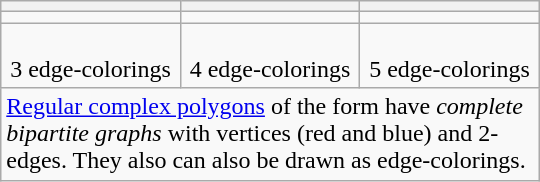<table class="wikitable skin-invert-image" align=right width=360>
<tr>
<th></th>
<th></th>
<th></th>
</tr>
<tr>
<td></td>
<td></td>
<td></td>
</tr>
<tr align=center>
<td><br>3 edge-colorings</td>
<td><br>4 edge-colorings</td>
<td><br>5 edge-colorings</td>
</tr>
<tr>
<td colspan=3><a href='#'>Regular complex polygons</a> of the form  have <em>complete bipartite graphs</em> with  vertices (red and blue) and  2-edges. They also can also be drawn as  edge-colorings.</td>
</tr>
</table>
